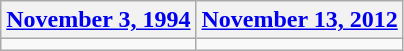<table class=wikitable>
<tr>
<th><a href='#'>November 3, 1994</a></th>
<th><a href='#'>November 13, 2012</a></th>
</tr>
<tr>
<td></td>
<td></td>
</tr>
</table>
